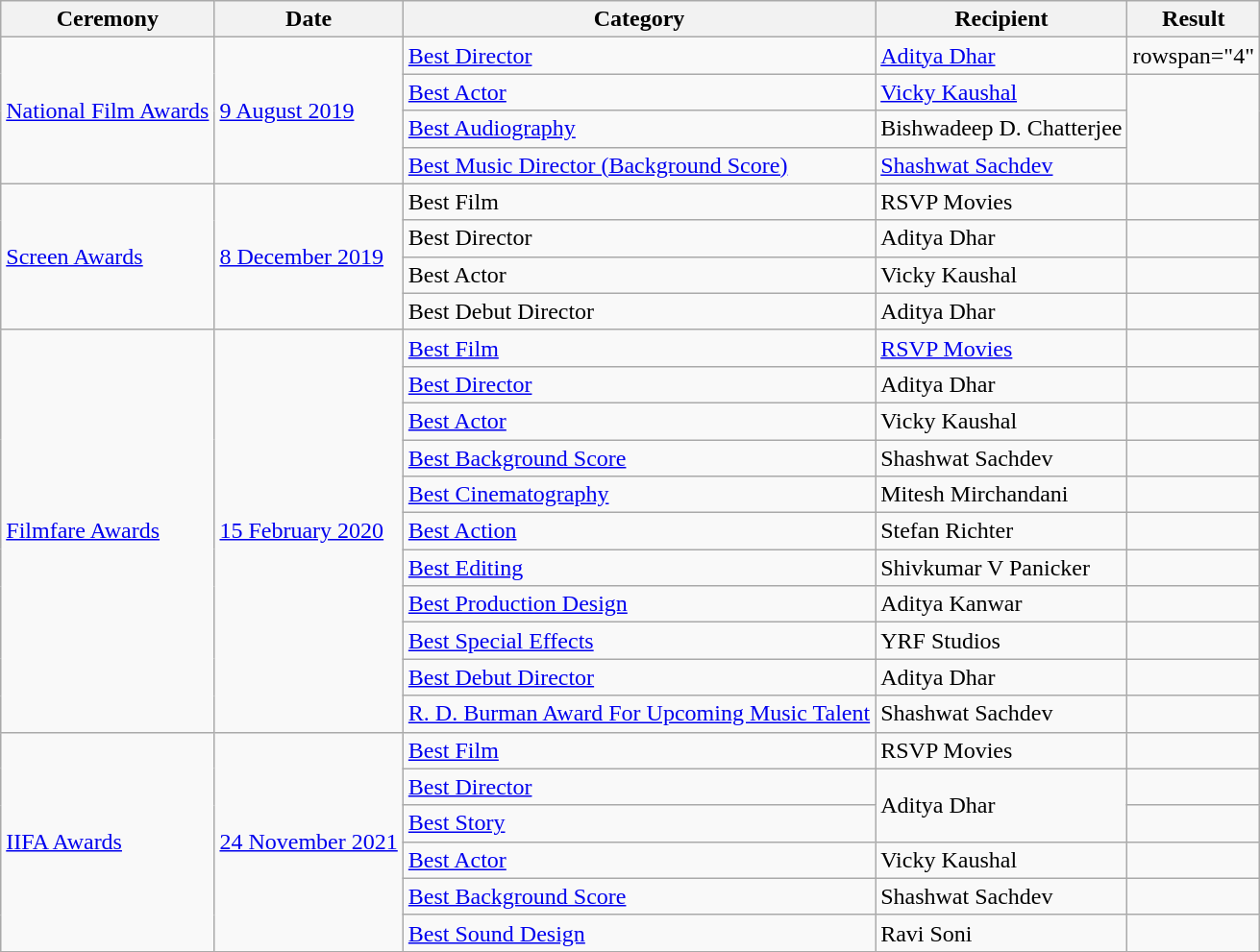<table class="wikitable">
<tr>
<th>Ceremony</th>
<th>Date</th>
<th>Category</th>
<th>Recipient</th>
<th>Result</th>
</tr>
<tr>
<td rowspan="4"><a href='#'>National Film Awards</a></td>
<td rowspan="4"><a href='#'>9 August 2019</a></td>
<td><a href='#'>Best Director</a></td>
<td><a href='#'>Aditya Dhar</a></td>
<td>rowspan="4" </td>
</tr>
<tr>
<td><a href='#'>Best Actor</a></td>
<td><a href='#'>Vicky Kaushal</a></td>
</tr>
<tr>
<td><a href='#'>Best Audiography</a></td>
<td>Bishwadeep D. Chatterjee</td>
</tr>
<tr>
<td><a href='#'>Best Music Director (Background Score)</a></td>
<td><a href='#'>Shashwat Sachdev</a></td>
</tr>
<tr>
<td rowspan="4"><a href='#'>Screen Awards</a></td>
<td rowspan="4"><a href='#'>8 December 2019</a></td>
<td>Best Film</td>
<td>RSVP Movies</td>
<td></td>
</tr>
<tr>
<td>Best Director</td>
<td>Aditya Dhar</td>
<td></td>
</tr>
<tr>
<td>Best Actor</td>
<td>Vicky Kaushal</td>
<td></td>
</tr>
<tr>
<td>Best Debut Director</td>
<td>Aditya Dhar</td>
<td></td>
</tr>
<tr>
<td rowspan="11"><a href='#'>Filmfare Awards</a></td>
<td rowspan="11"><a href='#'>15 February 2020</a></td>
<td><a href='#'>Best Film</a></td>
<td><a href='#'>RSVP Movies</a></td>
<td></td>
</tr>
<tr>
<td><a href='#'>Best Director</a></td>
<td>Aditya Dhar</td>
<td></td>
</tr>
<tr>
<td><a href='#'>Best Actor</a></td>
<td>Vicky Kaushal</td>
<td></td>
</tr>
<tr>
<td><a href='#'>Best Background Score</a></td>
<td>Shashwat Sachdev</td>
<td></td>
</tr>
<tr>
<td><a href='#'>Best Cinematography</a></td>
<td>Mitesh Mirchandani</td>
<td></td>
</tr>
<tr>
<td><a href='#'>Best Action</a></td>
<td>Stefan Richter</td>
<td></td>
</tr>
<tr>
<td><a href='#'>Best Editing</a></td>
<td>Shivkumar V Panicker</td>
<td></td>
</tr>
<tr>
<td><a href='#'>Best Production Design</a></td>
<td>Aditya Kanwar</td>
<td></td>
</tr>
<tr>
<td><a href='#'>Best Special Effects</a></td>
<td>YRF Studios</td>
<td></td>
</tr>
<tr>
<td><a href='#'>Best Debut Director</a></td>
<td>Aditya Dhar</td>
<td></td>
</tr>
<tr>
<td><a href='#'>R. D. Burman Award For Upcoming Music Talent</a></td>
<td>Shashwat Sachdev</td>
<td></td>
</tr>
<tr>
<td rowspan="6"><a href='#'>IIFA Awards</a></td>
<td rowspan="6"><a href='#'>24 November 2021</a></td>
<td><a href='#'>Best Film</a></td>
<td>RSVP Movies</td>
<td></td>
</tr>
<tr>
<td><a href='#'>Best Director</a></td>
<td rowspan="2">Aditya Dhar</td>
<td></td>
</tr>
<tr>
<td><a href='#'>Best Story</a></td>
<td></td>
</tr>
<tr>
<td><a href='#'>Best Actor</a></td>
<td>Vicky Kaushal</td>
<td></td>
</tr>
<tr>
<td><a href='#'>Best Background Score</a></td>
<td>Shashwat Sachdev</td>
<td></td>
</tr>
<tr>
<td><a href='#'>Best Sound Design</a></td>
<td>Ravi Soni</td>
<td></td>
</tr>
<tr>
</tr>
</table>
